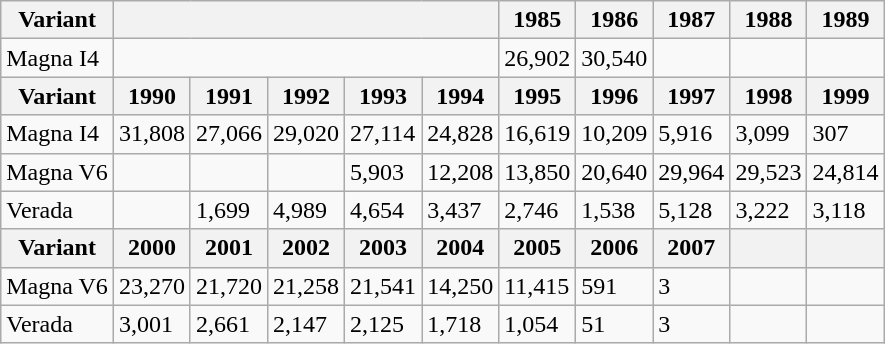<table class = "wikitable">
<tr>
<th>Variant</th>
<th colspan = "5"></th>
<th>1985</th>
<th>1986</th>
<th>1987</th>
<th>1988</th>
<th>1989</th>
</tr>
<tr>
<td>Magna I4</td>
<td colspan = "5"></td>
<td>26,902</td>
<td>30,540</td>
<td></td>
<td></td>
<td></td>
</tr>
<tr>
<th>Variant</th>
<th>1990</th>
<th>1991</th>
<th>1992</th>
<th>1993</th>
<th>1994</th>
<th>1995</th>
<th>1996</th>
<th>1997</th>
<th>1998</th>
<th>1999</th>
</tr>
<tr>
<td>Magna I4</td>
<td>31,808</td>
<td>27,066</td>
<td>29,020</td>
<td>27,114</td>
<td>24,828</td>
<td>16,619</td>
<td>10,209</td>
<td>5,916</td>
<td>3,099</td>
<td>307</td>
</tr>
<tr>
<td>Magna V6</td>
<td></td>
<td></td>
<td></td>
<td>5,903</td>
<td>12,208</td>
<td>13,850</td>
<td>20,640</td>
<td>29,964</td>
<td>29,523</td>
<td>24,814</td>
</tr>
<tr>
<td>Verada</td>
<td></td>
<td>1,699</td>
<td>4,989</td>
<td>4,654</td>
<td>3,437</td>
<td>2,746</td>
<td>1,538</td>
<td>5,128</td>
<td>3,222</td>
<td>3,118</td>
</tr>
<tr>
<th>Variant</th>
<th>2000</th>
<th>2001</th>
<th>2002</th>
<th>2003</th>
<th>2004</th>
<th>2005</th>
<th>2006</th>
<th>2007</th>
<th></th>
<th></th>
</tr>
<tr>
<td>Magna V6</td>
<td>23,270</td>
<td>21,720</td>
<td>21,258</td>
<td>21,541</td>
<td>14,250</td>
<td>11,415</td>
<td>591</td>
<td>3</td>
<td></td>
<td></td>
</tr>
<tr>
<td>Verada</td>
<td>3,001</td>
<td>2,661</td>
<td>2,147</td>
<td>2,125</td>
<td>1,718</td>
<td>1,054</td>
<td>51</td>
<td>3</td>
<td></td>
<td></td>
</tr>
</table>
